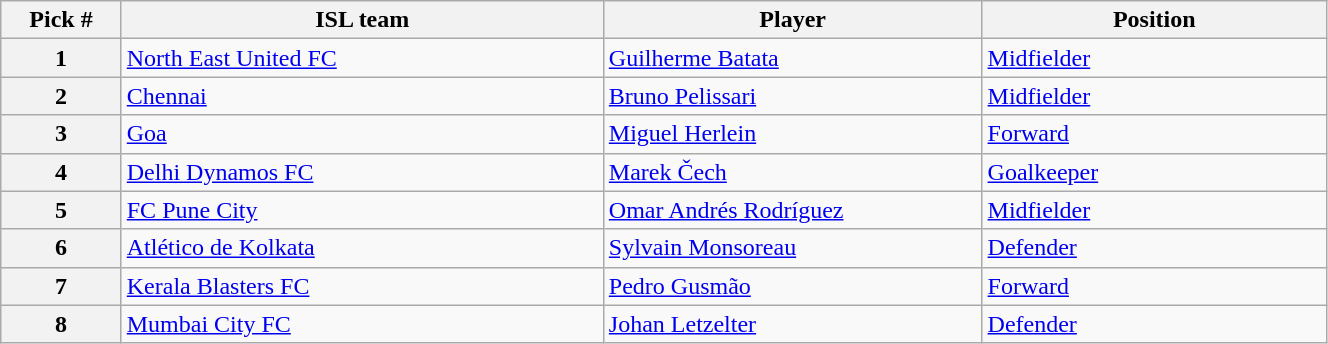<table class="wikitable sortable" style="width:70%">
<tr>
<th width=7%>Pick #</th>
<th width=28%>ISL team</th>
<th width=22%>Player</th>
<th width=20%>Position</th>
</tr>
<tr>
<th>1</th>
<td><a href='#'>North East United FC</a></td>
<td> <a href='#'>Guilherme Batata</a></td>
<td><a href='#'>Midfielder</a></td>
</tr>
<tr>
<th>2</th>
<td><a href='#'>Chennai</a></td>
<td> <a href='#'>Bruno Pelissari</a></td>
<td><a href='#'>Midfielder</a></td>
</tr>
<tr>
<th>3</th>
<td><a href='#'>Goa</a></td>
<td> <a href='#'>Miguel Herlein</a></td>
<td><a href='#'>Forward</a></td>
</tr>
<tr>
<th>4</th>
<td><a href='#'>Delhi Dynamos FC</a></td>
<td> <a href='#'>Marek Čech</a></td>
<td><a href='#'>Goalkeeper</a></td>
</tr>
<tr>
<th>5</th>
<td><a href='#'>FC Pune City</a></td>
<td> <a href='#'>Omar Andrés Rodríguez</a></td>
<td><a href='#'>Midfielder</a></td>
</tr>
<tr>
<th>6</th>
<td><a href='#'>Atlético de Kolkata</a></td>
<td> <a href='#'>Sylvain Monsoreau</a></td>
<td><a href='#'>Defender</a></td>
</tr>
<tr>
<th>7</th>
<td><a href='#'>Kerala Blasters FC</a></td>
<td> <a href='#'>Pedro Gusmão</a></td>
<td><a href='#'>Forward</a></td>
</tr>
<tr>
<th>8</th>
<td><a href='#'>Mumbai City FC</a></td>
<td> <a href='#'>Johan Letzelter</a></td>
<td><a href='#'>Defender</a></td>
</tr>
</table>
